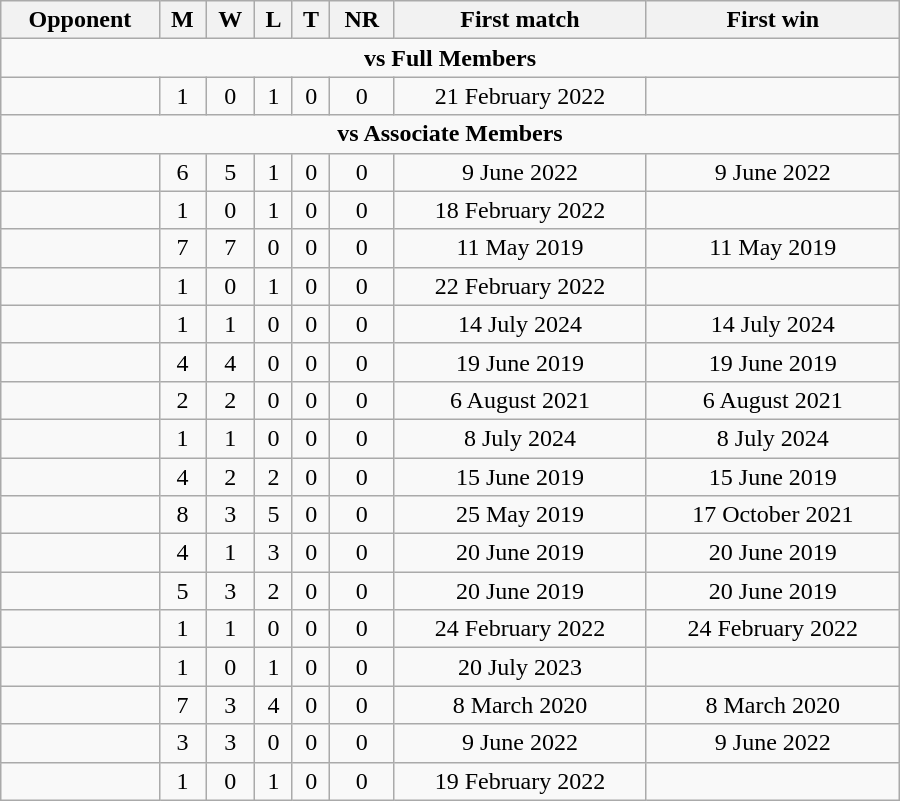<table class="wikitable" style="text-align: center; width: 600px;">
<tr>
<th>Opponent</th>
<th>M</th>
<th>W</th>
<th>L</th>
<th>T</th>
<th>NR</th>
<th>First match</th>
<th>First win</th>
</tr>
<tr>
<td colspan="8" style="text-align:center;"><strong>vs Full Members</strong></td>
</tr>
<tr>
<td align="left"></td>
<td>1</td>
<td>0</td>
<td>1</td>
<td>0</td>
<td>0</td>
<td>21 February 2022</td>
<td></td>
</tr>
<tr>
<td colspan="8" style="text-align:center;"><strong>vs Associate Members</strong></td>
</tr>
<tr>
<td align=left></td>
<td>6</td>
<td>5</td>
<td>1</td>
<td>0</td>
<td>0</td>
<td>9 June 2022</td>
<td>9 June 2022</td>
</tr>
<tr>
<td align=left></td>
<td>1</td>
<td>0</td>
<td>1</td>
<td>0</td>
<td>0</td>
<td>18 February 2022</td>
<td></td>
</tr>
<tr>
<td align=left></td>
<td>7</td>
<td>7</td>
<td>0</td>
<td>0</td>
<td>0</td>
<td>11 May 2019</td>
<td>11 May 2019</td>
</tr>
<tr>
<td align=left></td>
<td>1</td>
<td>0</td>
<td>1</td>
<td>0</td>
<td>0</td>
<td>22 February 2022</td>
<td></td>
</tr>
<tr>
<td align=left></td>
<td>1</td>
<td>1</td>
<td>0</td>
<td>0</td>
<td>0</td>
<td>14 July 2024</td>
<td>14 July 2024</td>
</tr>
<tr>
<td align=left></td>
<td>4</td>
<td>4</td>
<td>0</td>
<td>0</td>
<td>0</td>
<td>19 June 2019</td>
<td>19 June 2019</td>
</tr>
<tr>
<td align=left></td>
<td>2</td>
<td>2</td>
<td>0</td>
<td>0</td>
<td>0</td>
<td>6 August 2021</td>
<td>6 August 2021</td>
</tr>
<tr>
<td align=left></td>
<td>1</td>
<td>1</td>
<td>0</td>
<td>0</td>
<td>0</td>
<td>8 July 2024</td>
<td>8 July 2024</td>
</tr>
<tr>
<td align=left></td>
<td>4</td>
<td>2</td>
<td>2</td>
<td>0</td>
<td>0</td>
<td>15 June 2019</td>
<td>15 June 2019</td>
</tr>
<tr>
<td align=left></td>
<td>8</td>
<td>3</td>
<td>5</td>
<td>0</td>
<td>0</td>
<td>25 May 2019</td>
<td>17 October 2021</td>
</tr>
<tr>
<td align=left></td>
<td>4</td>
<td>1</td>
<td>3</td>
<td>0</td>
<td>0</td>
<td>20 June 2019</td>
<td>20 June 2019</td>
</tr>
<tr>
<td align=left></td>
<td>5</td>
<td>3</td>
<td>2</td>
<td>0</td>
<td>0</td>
<td>20 June 2019</td>
<td>20 June 2019</td>
</tr>
<tr>
<td align=left></td>
<td>1</td>
<td>1</td>
<td>0</td>
<td>0</td>
<td>0</td>
<td>24 February 2022</td>
<td>24 February 2022</td>
</tr>
<tr>
<td align=left></td>
<td>1</td>
<td>0</td>
<td>1</td>
<td>0</td>
<td>0</td>
<td>20 July 2023</td>
<td></td>
</tr>
<tr>
<td align=left></td>
<td>7</td>
<td>3</td>
<td>4</td>
<td>0</td>
<td>0</td>
<td>8 March 2020</td>
<td>8 March 2020</td>
</tr>
<tr>
<td align=left></td>
<td>3</td>
<td>3</td>
<td>0</td>
<td>0</td>
<td>0</td>
<td>9 June 2022</td>
<td>9 June 2022</td>
</tr>
<tr>
<td align=left></td>
<td>1</td>
<td>0</td>
<td>1</td>
<td>0</td>
<td>0</td>
<td>19 February 2022</td>
<td></td>
</tr>
</table>
